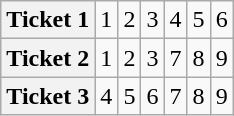<table class="wikitable defaultcenter" style="margin:0.5em auto">
<tr>
<th>Ticket 1</th>
<td>1</td>
<td>2</td>
<td>3</td>
<td>4</td>
<td>5</td>
<td>6</td>
</tr>
<tr>
<th>Ticket 2</th>
<td>1</td>
<td>2</td>
<td>3</td>
<td>7</td>
<td>8</td>
<td>9</td>
</tr>
<tr>
<th>Ticket 3</th>
<td>4</td>
<td>5</td>
<td>6</td>
<td>7</td>
<td>8</td>
<td>9</td>
</tr>
</table>
